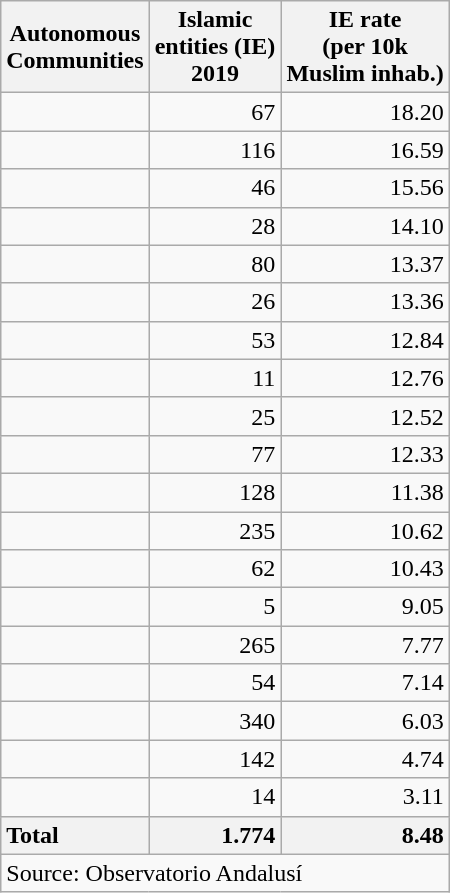<table class="wikitable sortable">
<tr>
<th>Autonomous <br> Communities</th>
<th>Islamic <br> entities (IE) <br>2019</th>
<th>IE rate <br> (per 10k <br>Muslim inhab.)</th>
</tr>
<tr>
<td></td>
<td style="text-align:right;">67</td>
<td style="text-align:right;">18.20</td>
</tr>
<tr>
<td></td>
<td style="text-align:right;">116</td>
<td style="text-align:right;">16.59</td>
</tr>
<tr>
<td></td>
<td style="text-align:right;">46</td>
<td style="text-align:right;">15.56</td>
</tr>
<tr>
<td></td>
<td style="text-align:right;">28</td>
<td style="text-align:right;">14.10</td>
</tr>
<tr>
<td></td>
<td style="text-align:right;">80</td>
<td style="text-align:right;">13.37</td>
</tr>
<tr>
<td></td>
<td style="text-align:right;">26</td>
<td style="text-align:right;">13.36</td>
</tr>
<tr>
<td></td>
<td style="text-align:right;">53</td>
<td style="text-align:right;">12.84</td>
</tr>
<tr>
<td></td>
<td style="text-align:right;">11</td>
<td style="text-align:right;">12.76</td>
</tr>
<tr>
<td></td>
<td style="text-align:right;">25</td>
<td style="text-align:right;">12.52</td>
</tr>
<tr>
<td></td>
<td style="text-align:right;">77</td>
<td style="text-align:right;">12.33</td>
</tr>
<tr>
<td></td>
<td style="text-align:right;">128</td>
<td style="text-align:right;">11.38</td>
</tr>
<tr>
<td></td>
<td style="text-align:right;">235</td>
<td style="text-align:right;">10.62</td>
</tr>
<tr>
<td></td>
<td style="text-align:right;">62</td>
<td style="text-align:right;">10.43</td>
</tr>
<tr>
<td></td>
<td style="text-align:right;">5</td>
<td style="text-align:right;">9.05</td>
</tr>
<tr>
<td></td>
<td style="text-align:right;">265</td>
<td style="text-align:right;">7.77</td>
</tr>
<tr>
<td></td>
<td style="text-align:right;">54</td>
<td style="text-align:right;">7.14</td>
</tr>
<tr>
<td></td>
<td style="text-align:right;">340</td>
<td style="text-align:right;">6.03</td>
</tr>
<tr>
<td></td>
<td style="text-align:right;">142</td>
<td style="text-align:right;">4.74</td>
</tr>
<tr>
<td></td>
<td style="text-align:right;">14</td>
<td style="text-align:right;">3.11</td>
</tr>
<tr>
<th style="text-align:left;">Total</th>
<th style="text-align:right;">1.774</th>
<th style="text-align:right;">8.48</th>
</tr>
<tr>
<td colspan="3">Source: Observatorio Andalusí</td>
</tr>
</table>
